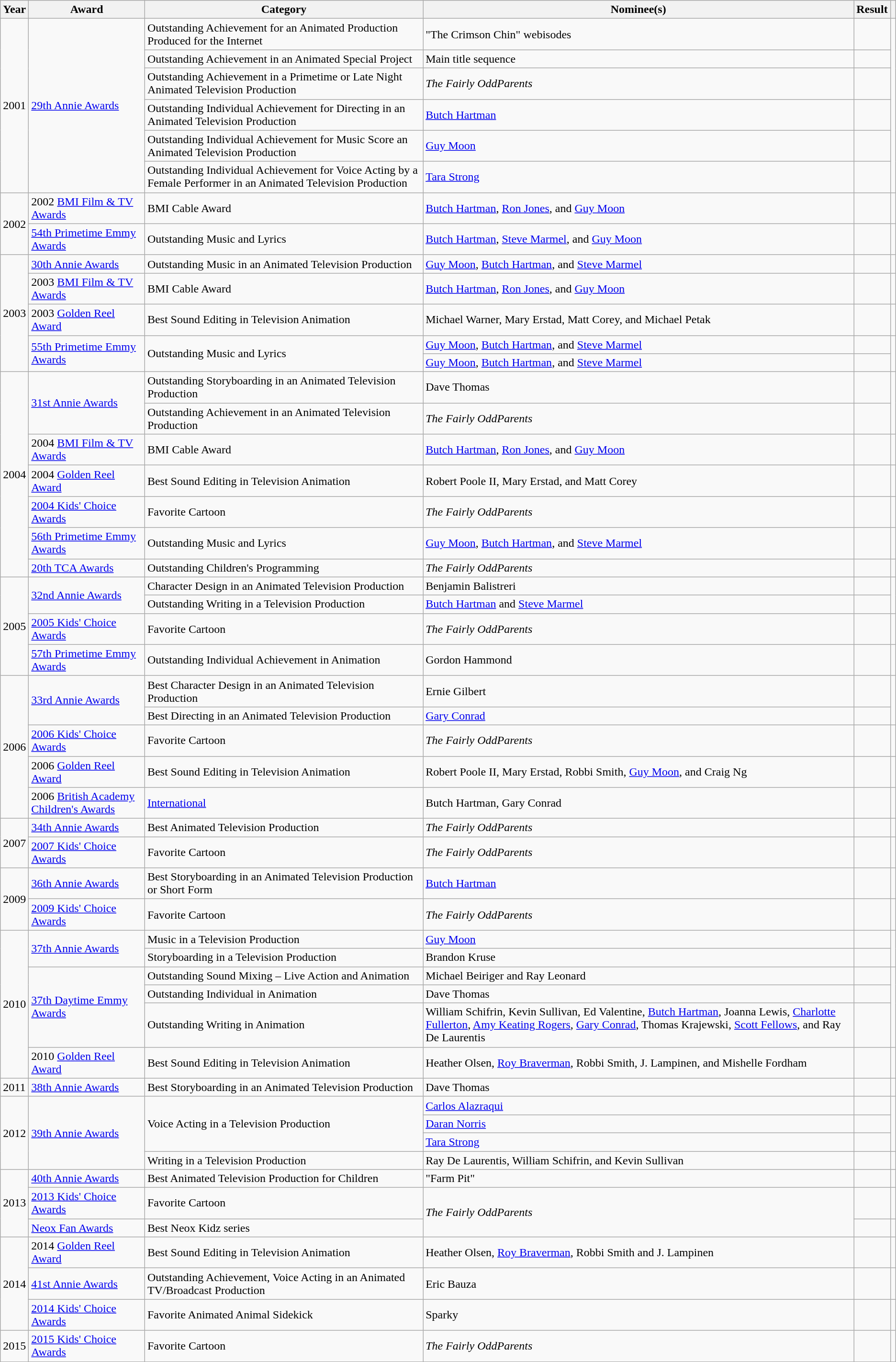<table class="wikitable sortable">
<tr>
<th>Year</th>
<th>Award</th>
<th>Category</th>
<th>Nominee(s)</th>
<th>Result</th>
<th></th>
</tr>
<tr>
<td rowspan="6">2001</td>
<td rowspan="6"><a href='#'>29th Annie Awards</a></td>
<td>Outstanding Achievement for an Animated Production Produced for the Internet</td>
<td>"The Crimson Chin" webisodes</td>
<td></td>
<td rowspan="6" style="text-align:center;"></td>
</tr>
<tr>
<td>Outstanding Achievement in an Animated Special Project</td>
<td>Main title sequence</td>
<td></td>
</tr>
<tr>
<td>Outstanding Achievement in a Primetime or Late Night Animated Television Production</td>
<td><em>The Fairly OddParents</em></td>
<td></td>
</tr>
<tr>
<td>Outstanding Individual Achievement for Directing in an Animated Television Production</td>
<td><a href='#'>Butch Hartman</a><br></td>
<td></td>
</tr>
<tr>
<td>Outstanding Individual Achievement for Music Score an Animated Television Production</td>
<td><a href='#'>Guy Moon</a></td>
<td></td>
</tr>
<tr>
<td>Outstanding Individual Achievement for Voice Acting by a Female Performer in an Animated Television Production</td>
<td><a href='#'>Tara Strong</a><br></td>
<td></td>
</tr>
<tr>
<td rowspan="2">2002</td>
<td>2002 <a href='#'>BMI Film & TV Awards</a></td>
<td>BMI Cable Award</td>
<td><a href='#'>Butch Hartman</a>, <a href='#'>Ron Jones</a>, and <a href='#'>Guy Moon</a></td>
<td></td>
<td align=center></td>
</tr>
<tr>
<td><a href='#'>54th Primetime Emmy Awards</a></td>
<td>Outstanding Music and Lyrics</td>
<td><a href='#'>Butch Hartman</a>, <a href='#'>Steve Marmel</a>, and <a href='#'>Guy Moon</a><br></td>
<td></td>
<td align=center></td>
</tr>
<tr>
<td rowspan="5">2003</td>
<td><a href='#'>30th Annie Awards</a></td>
<td>Outstanding Music in an Animated Television Production</td>
<td><a href='#'>Guy Moon</a>, <a href='#'>Butch Hartman</a>, and <a href='#'>Steve Marmel</a></td>
<td></td>
<td align=center></td>
</tr>
<tr>
<td>2003 <a href='#'>BMI Film & TV Awards</a></td>
<td>BMI Cable Award</td>
<td><a href='#'>Butch Hartman</a>, <a href='#'>Ron Jones</a>, and <a href='#'>Guy Moon</a></td>
<td></td>
<td></td>
</tr>
<tr>
<td>2003 <a href='#'>Golden Reel Award</a></td>
<td>Best Sound Editing in Television Animation</td>
<td>Michael Warner, Mary Erstad, Matt Corey, and Michael Petak<br></td>
<td></td>
<td></td>
</tr>
<tr>
<td rowspan="2"><a href='#'>55th Primetime Emmy Awards</a></td>
<td rowspan="2">Outstanding Music and Lyrics</td>
<td><a href='#'>Guy Moon</a>, <a href='#'>Butch Hartman</a>, and <a href='#'>Steve Marmel</a><br></td>
<td></td>
<td rowspan="2" style="text-align:center;"></td>
</tr>
<tr>
<td><a href='#'>Guy Moon</a>, <a href='#'>Butch Hartman</a>, and <a href='#'>Steve Marmel</a><br></td>
<td></td>
</tr>
<tr>
<td rowspan="7">2004</td>
<td rowspan="2"><a href='#'>31st Annie Awards</a></td>
<td>Outstanding Storyboarding in an Animated Television Production</td>
<td>Dave Thomas<br></td>
<td></td>
<td rowspan="2" style="text-align:center;"></td>
</tr>
<tr>
<td>Outstanding Achievement in an Animated Television Production</td>
<td><em>The Fairly OddParents</em></td>
<td></td>
</tr>
<tr>
<td>2004 <a href='#'>BMI Film & TV Awards</a></td>
<td>BMI Cable Award</td>
<td><a href='#'>Butch Hartman</a>, <a href='#'>Ron Jones</a>, and <a href='#'>Guy Moon</a></td>
<td></td>
<td align=center></td>
</tr>
<tr>
<td>2004 <a href='#'>Golden Reel Award</a></td>
<td>Best Sound Editing in Television Animation</td>
<td>Robert Poole II, Mary Erstad, and Matt Corey<br></td>
<td></td>
<td></td>
</tr>
<tr>
<td><a href='#'>2004 Kids' Choice Awards</a></td>
<td>Favorite Cartoon</td>
<td><em>The Fairly OddParents</em></td>
<td></td>
<td></td>
</tr>
<tr>
<td><a href='#'>56th Primetime Emmy Awards</a></td>
<td>Outstanding Music and Lyrics</td>
<td><a href='#'>Guy Moon</a>, <a href='#'>Butch Hartman</a>, and <a href='#'>Steve Marmel</a><br></td>
<td></td>
<td align=center></td>
</tr>
<tr>
<td><a href='#'>20th TCA Awards</a></td>
<td>Outstanding Children's Programming</td>
<td><em>The Fairly OddParents</em></td>
<td></td>
<td align=center></td>
</tr>
<tr>
<td rowspan="4">2005</td>
<td rowspan="2"><a href='#'>32nd Annie Awards</a></td>
<td>Character Design in an Animated Television Production</td>
<td>Benjamin Balistreri<br></td>
<td></td>
<td rowspan="2" style="text-align:center;"></td>
</tr>
<tr>
<td>Outstanding Writing in a Television Production</td>
<td><a href='#'>Butch Hartman</a> and <a href='#'>Steve Marmel</a><br></td>
<td></td>
</tr>
<tr>
<td><a href='#'>2005 Kids' Choice Awards</a></td>
<td>Favorite Cartoon</td>
<td><em>The Fairly OddParents</em></td>
<td></td>
<td align=center></td>
</tr>
<tr>
<td><a href='#'>57th Primetime Emmy Awards</a></td>
<td>Outstanding Individual Achievement in Animation</td>
<td>Gordon Hammond<br></td>
<td></td>
<td align=center></td>
</tr>
<tr>
<td rowspan="5">2006</td>
<td rowspan="2"><a href='#'>33rd Annie Awards</a></td>
<td>Best Character Design in an Animated Television Production</td>
<td>Ernie Gilbert<br></td>
<td></td>
<td rowspan="2" style="text-align:center;"></td>
</tr>
<tr>
<td>Best Directing in an Animated Television Production</td>
<td><a href='#'>Gary Conrad</a><br></td>
<td></td>
</tr>
<tr>
<td><a href='#'>2006 Kids' Choice Awards</a></td>
<td>Favorite Cartoon</td>
<td><em>The Fairly OddParents</em></td>
<td></td>
<td align=center></td>
</tr>
<tr>
<td>2006 <a href='#'>Golden Reel Award</a></td>
<td>Best Sound Editing in Television Animation</td>
<td>Robert Poole II, Mary Erstad, Robbi Smith, <a href='#'>Guy Moon</a>, and Craig Ng<br></td>
<td></td>
<td align=center></td>
</tr>
<tr>
<td>2006 <a href='#'>British Academy Children's Awards</a></td>
<td><a href='#'>International</a></td>
<td>Butch Hartman, Gary Conrad</td>
<td></td>
<td align="center"></td>
</tr>
<tr>
<td rowspan="2">2007</td>
<td><a href='#'>34th Annie Awards</a></td>
<td>Best Animated Television Production</td>
<td><em>The Fairly OddParents</em></td>
<td></td>
<td align=center></td>
</tr>
<tr>
<td><a href='#'>2007 Kids' Choice Awards</a></td>
<td>Favorite Cartoon</td>
<td><em>The Fairly OddParents</em></td>
<td></td>
<td align=center></td>
</tr>
<tr>
<td rowspan="2">2009</td>
<td><a href='#'>36th Annie Awards</a></td>
<td>Best Storyboarding in an Animated Television Production or Short Form</td>
<td><a href='#'>Butch Hartman</a><br></td>
<td></td>
<td align=center></td>
</tr>
<tr>
<td><a href='#'>2009 Kids' Choice Awards</a></td>
<td>Favorite Cartoon</td>
<td><em>The Fairly OddParents</em></td>
<td></td>
<td align=center></td>
</tr>
<tr>
<td rowspan="6">2010</td>
<td rowspan="2"><a href='#'>37th Annie Awards</a></td>
<td>Music in a Television Production</td>
<td><a href='#'>Guy Moon</a><br></td>
<td></td>
<td rowspan="2" style="text-align:center;"></td>
</tr>
<tr>
<td>Storyboarding in a Television Production</td>
<td>Brandon Kruse<br></td>
<td></td>
</tr>
<tr>
<td rowspan="3"><a href='#'>37th Daytime Emmy Awards</a></td>
<td>Outstanding Sound Mixing – Live Action and Animation</td>
<td>Michael Beiriger and Ray Leonard</td>
<td></td>
<td rowspan="3" style="text-align:center;"></td>
</tr>
<tr>
<td>Outstanding Individual in Animation</td>
<td>Dave Thomas<br></td>
<td></td>
</tr>
<tr>
<td>Outstanding Writing in Animation</td>
<td>William Schifrin, Kevin Sullivan, Ed Valentine, <a href='#'>Butch Hartman</a>, Joanna Lewis, <a href='#'>Charlotte Fullerton</a>, <a href='#'>Amy Keating Rogers</a>, <a href='#'>Gary Conrad</a>, Thomas Krajewski, <a href='#'>Scott Fellows</a>, and Ray De Laurentis</td>
<td></td>
</tr>
<tr>
<td>2010 <a href='#'>Golden Reel Award</a></td>
<td>Best Sound Editing in Television Animation</td>
<td>Heather Olsen, <a href='#'>Roy Braverman</a>, Robbi Smith, J. Lampinen, and Mishelle Fordham<br></td>
<td></td>
<td align=center></td>
</tr>
<tr>
<td>2011</td>
<td><a href='#'>38th Annie Awards</a></td>
<td>Best Storyboarding in an Animated Television Production</td>
<td>Dave Thomas</td>
<td></td>
<td align=center></td>
</tr>
<tr>
<td rowspan="4">2012</td>
<td rowspan="4"><a href='#'>39th Annie Awards</a></td>
<td rowspan="3">Voice Acting in a Television Production</td>
<td><a href='#'>Carlos Alazraqui</a><br></td>
<td></td>
<td rowspan="3" style="text-align:center;"></td>
</tr>
<tr>
<td><a href='#'>Daran Norris</a><br></td>
<td></td>
</tr>
<tr>
<td><a href='#'>Tara Strong</a><br></td>
<td></td>
</tr>
<tr>
<td>Writing in a Television Production</td>
<td>Ray De Laurentis, William Schifrin, and Kevin Sullivan<br></td>
<td></td>
<td align=center></td>
</tr>
<tr>
<td rowspan="3">2013</td>
<td><a href='#'>40th Annie Awards</a></td>
<td>Best Animated Television Production for Children</td>
<td>"Farm Pit"</td>
<td></td>
<td align=center></td>
</tr>
<tr>
<td><a href='#'>2013 Kids' Choice Awards</a></td>
<td>Favorite Cartoon</td>
<td rowspan="2"><em>The Fairly OddParents</em></td>
<td></td>
<td align=center></td>
</tr>
<tr>
<td><a href='#'>Neox Fan Awards</a></td>
<td>Best Neox Kidz series</td>
<td></td>
<td align=center></td>
</tr>
<tr>
<td rowspan="3">2014</td>
<td>2014 <a href='#'>Golden Reel Award</a></td>
<td>Best Sound Editing in Television Animation</td>
<td>Heather Olsen, <a href='#'>Roy Braverman</a>, Robbi Smith and J. Lampinen<br></td>
<td></td>
<td align=center></td>
</tr>
<tr>
<td><a href='#'>41st Annie Awards</a></td>
<td>Outstanding Achievement, Voice Acting in an Animated TV/Broadcast Production</td>
<td>Eric Bauza</td>
<td></td>
<td align=center></td>
</tr>
<tr>
<td><a href='#'>2014 Kids' Choice Awards</a></td>
<td>Favorite Animated Animal Sidekick</td>
<td>Sparky</td>
<td></td>
<td align=center></td>
</tr>
<tr>
<td>2015</td>
<td><a href='#'>2015 Kids' Choice Awards</a></td>
<td>Favorite Cartoon</td>
<td><em>The Fairly OddParents</em></td>
<td></td>
<td align=center></td>
</tr>
</table>
